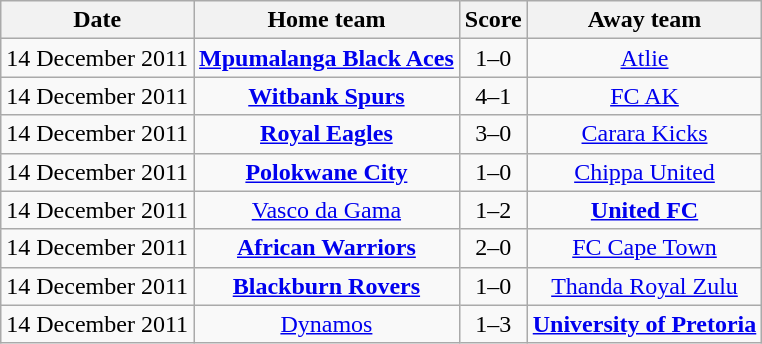<table class="wikitable" style="text-align: center">
<tr>
<th>Date</th>
<th>Home team</th>
<th>Score</th>
<th>Away team</th>
</tr>
<tr>
<td>14 December 2011</td>
<td><a href='#'><strong>Mpumalanga Black Aces</strong></a></td>
<td>1–0</td>
<td><a href='#'>Atlie</a></td>
</tr>
<tr>
<td>14 December 2011</td>
<td><a href='#'><strong>Witbank Spurs</strong></a></td>
<td>4–1</td>
<td><a href='#'>FC AK</a></td>
</tr>
<tr>
<td>14 December 2011</td>
<td><a href='#'><strong>Royal Eagles</strong></a></td>
<td>3–0</td>
<td><a href='#'>Carara Kicks</a></td>
</tr>
<tr>
<td>14 December 2011</td>
<td><a href='#'><strong>Polokwane City</strong></a></td>
<td>1–0</td>
<td><a href='#'>Chippa United</a></td>
</tr>
<tr>
<td>14 December 2011</td>
<td><a href='#'>Vasco da Gama</a></td>
<td>1–2</td>
<td><a href='#'><strong>United FC</strong></a></td>
</tr>
<tr>
<td>14 December 2011</td>
<td><a href='#'><strong>African Warriors</strong></a></td>
<td>2–0</td>
<td><a href='#'>FC Cape Town</a></td>
</tr>
<tr>
<td>14 December 2011</td>
<td><a href='#'><strong>Blackburn Rovers</strong></a></td>
<td>1–0</td>
<td><a href='#'>Thanda Royal Zulu</a></td>
</tr>
<tr>
<td>14 December 2011</td>
<td><a href='#'>Dynamos</a></td>
<td>1–3</td>
<td><a href='#'><strong>University of Pretoria</strong></a></td>
</tr>
</table>
